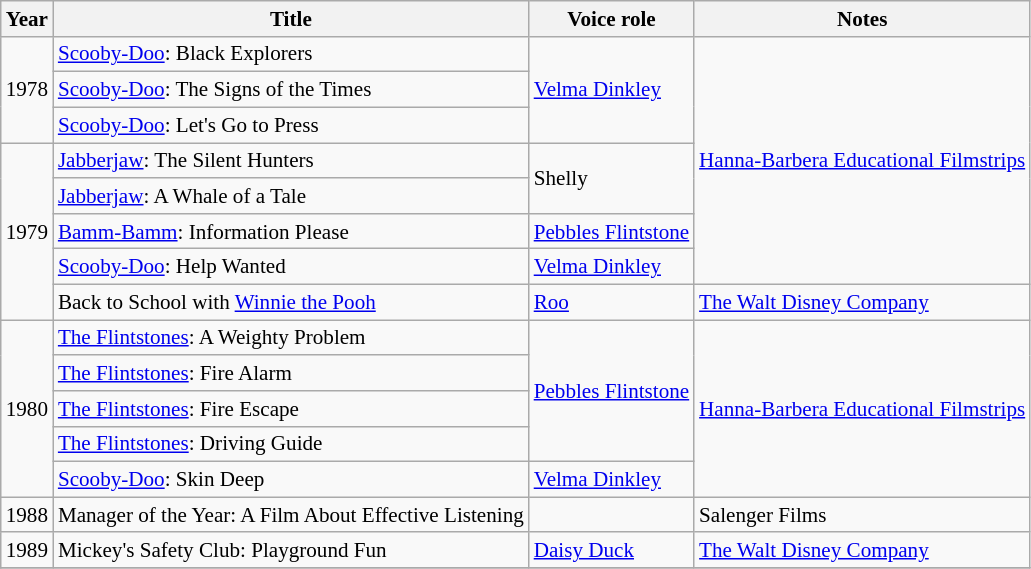<table class="wikitable sortable" style="font-size: 88%">
<tr>
<th>Year</th>
<th>Title</th>
<th>Voice role</th>
<th>Notes</th>
</tr>
<tr>
<td rowspan="3">1978</td>
<td><a href='#'>Scooby-Doo</a>: Black Explorers</td>
<td rowspan="3"><a href='#'>Velma Dinkley</a></td>
<td rowspan="7"><a href='#'>Hanna-Barbera Educational Filmstrips</a></td>
</tr>
<tr>
<td><a href='#'>Scooby-Doo</a>: The Signs of the Times</td>
</tr>
<tr>
<td><a href='#'>Scooby-Doo</a>: Let's Go to Press</td>
</tr>
<tr>
<td rowspan="5">1979</td>
<td><a href='#'>Jabberjaw</a>: The Silent Hunters</td>
<td rowspan="2">Shelly</td>
</tr>
<tr>
<td><a href='#'>Jabberjaw</a>: A Whale of a Tale</td>
</tr>
<tr>
<td><a href='#'>Bamm-Bamm</a>: Information Please</td>
<td><a href='#'>Pebbles Flintstone</a></td>
</tr>
<tr>
<td><a href='#'>Scooby-Doo</a>: Help Wanted</td>
<td><a href='#'>Velma Dinkley</a></td>
</tr>
<tr>
<td>Back to School with <a href='#'>Winnie the Pooh</a></td>
<td><a href='#'>Roo</a></td>
<td><a href='#'>The Walt Disney Company</a></td>
</tr>
<tr>
<td rowspan="5">1980</td>
<td><a href='#'>The Flintstones</a>: A Weighty Problem</td>
<td rowspan="4"><a href='#'>Pebbles Flintstone</a></td>
<td rowspan="5"><a href='#'>Hanna-Barbera Educational Filmstrips</a></td>
</tr>
<tr>
<td><a href='#'>The Flintstones</a>: Fire Alarm</td>
</tr>
<tr>
<td><a href='#'>The Flintstones</a>: Fire Escape</td>
</tr>
<tr>
<td><a href='#'>The Flintstones</a>: Driving Guide</td>
</tr>
<tr>
<td><a href='#'>Scooby-Doo</a>: Skin Deep</td>
<td><a href='#'>Velma Dinkley</a></td>
</tr>
<tr>
<td>1988</td>
<td>Manager of the Year: A Film About Effective Listening</td>
<td></td>
<td>Salenger Films</td>
</tr>
<tr>
<td>1989</td>
<td>Mickey's Safety Club: Playground Fun</td>
<td><a href='#'>Daisy Duck</a></td>
<td><a href='#'>The Walt Disney Company</a></td>
</tr>
<tr>
</tr>
</table>
